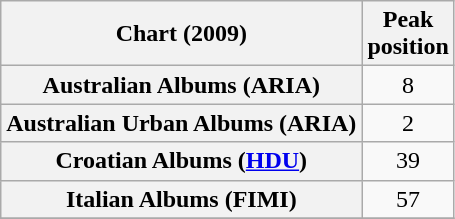<table class="wikitable sortable plainrowheaders" style="text-align:center">
<tr>
<th scope="col">Chart (2009)</th>
<th scope="col">Peak<br>position</th>
</tr>
<tr>
<th scope="row">Australian Albums (ARIA)<em><br></em></th>
<td>8</td>
</tr>
<tr>
<th scope="row">Australian Urban Albums (ARIA)<em><br></em></th>
<td>2</td>
</tr>
<tr>
<th scope="row">Croatian Albums (<a href='#'>HDU</a>)</th>
<td>39</td>
</tr>
<tr>
<th scope="row">Italian Albums (FIMI)</th>
<td>57</td>
</tr>
<tr>
</tr>
</table>
